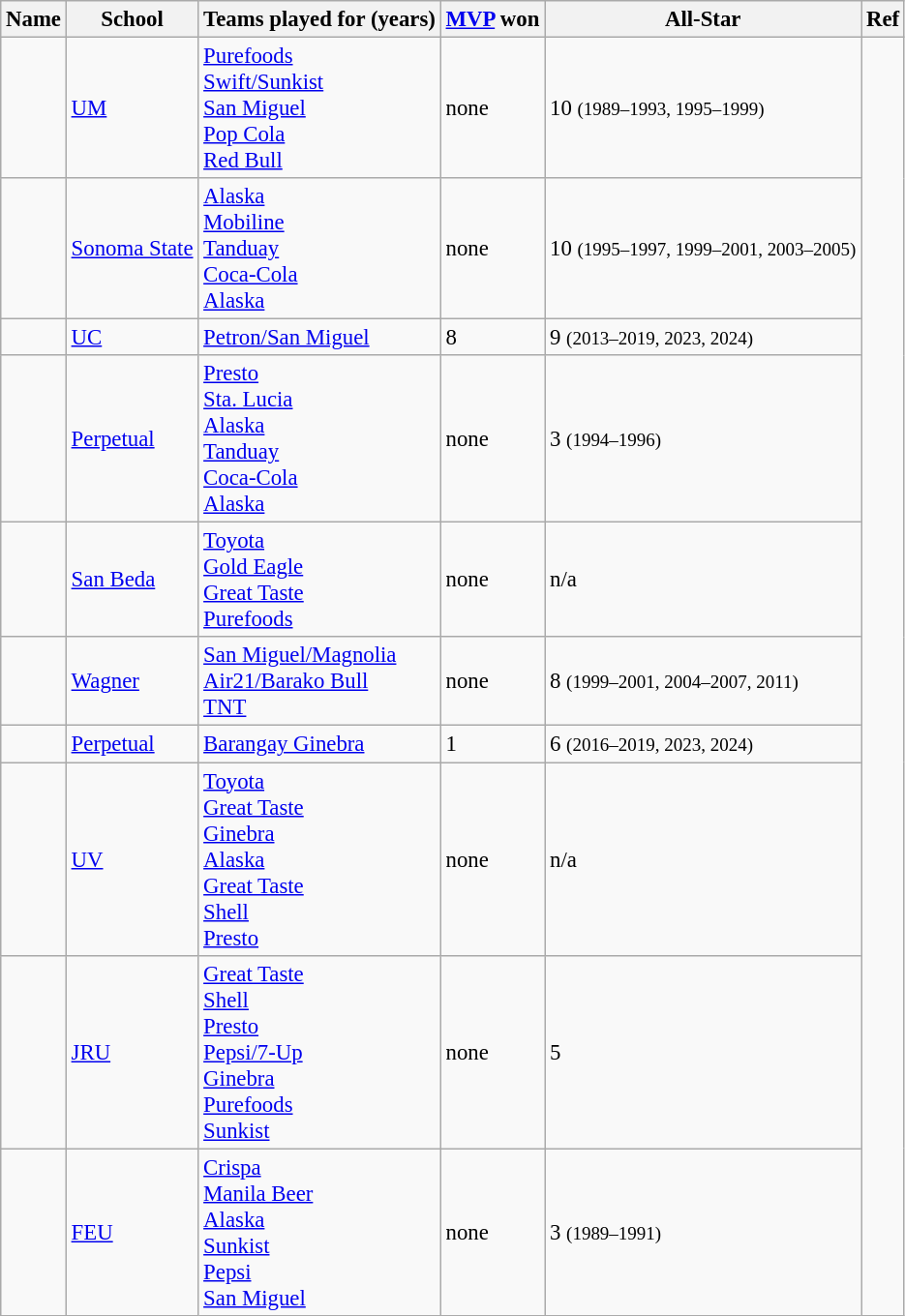<table class="wikitable sortable" style="font-size: 95%">
<tr>
<th>Name</th>
<th>School</th>
<th>Teams played for (years)</th>
<th><a href='#'>MVP</a> won</th>
<th>All-Star</th>
<th>Ref</th>
</tr>
<tr>
<td></td>
<td><a href='#'>UM</a></td>
<td><a href='#'>Purefoods</a>  <br> <a href='#'>Swift/Sunkist</a>  <br> <a href='#'>San Miguel</a>  <br> <a href='#'>Pop Cola</a>  <br> <a href='#'>Red Bull</a> </td>
<td>none</td>
<td>10 <small>(1989–1993, 1995–1999)</small></td>
<td rowspan="10"></td>
</tr>
<tr>
<td></td>
<td><a href='#'>Sonoma State</a></td>
<td><a href='#'>Alaska</a>  <br> <a href='#'>Mobiline</a>  <br> <a href='#'>Tanduay</a>  <br> <a href='#'>Coca-Cola</a>  <br> <a href='#'>Alaska</a> </td>
<td>none</td>
<td>10 <small>(1995–1997, 1999–2001, 2003–2005)</small></td>
</tr>
<tr>
<td><em></em></td>
<td><a href='#'>UC</a></td>
<td><a href='#'>Petron/San Miguel</a> </td>
<td>8 </td>
<td>9 <small>(2013–2019, 2023, 2024)</small></td>
</tr>
<tr>
<td></td>
<td><a href='#'>Perpetual</a></td>
<td><a href='#'>Presto</a>  <br> <a href='#'>Sta. Lucia</a>  <br> <a href='#'>Alaska</a>  <br> <a href='#'>Tanduay</a>  <br> <a href='#'>Coca-Cola</a>  <br> <a href='#'>Alaska</a> </td>
<td>none</td>
<td>3 <small>(1994–1996)</small></td>
</tr>
<tr>
<td></td>
<td><a href='#'>San Beda</a></td>
<td><a href='#'>Toyota</a>  <br> <a href='#'>Gold Eagle</a>  <br> <a href='#'>Great Taste</a>  <br> <a href='#'>Purefoods</a> </td>
<td>none</td>
<td>n/a</td>
</tr>
<tr>
<td></td>
<td><a href='#'>Wagner</a></td>
<td><a href='#'>San Miguel/Magnolia</a>  <br> <a href='#'>Air21/Barako Bull</a>  <br> <a href='#'>TNT</a> </td>
<td>none</td>
<td>8 <small>(1999–2001, 2004–2007, 2011)</small></td>
</tr>
<tr>
<td><em></em></td>
<td><a href='#'>Perpetual</a></td>
<td><a href='#'>Barangay Ginebra</a> </td>
<td>1 </td>
<td>6 <small>(2016–2019, 2023, 2024)</small></td>
</tr>
<tr>
<td></td>
<td><a href='#'>UV</a></td>
<td><a href='#'>Toyota</a>  <br> <a href='#'>Great Taste</a>  <br> <a href='#'>Ginebra</a>  <br> <a href='#'>Alaska</a>  <br> <a href='#'>Great Taste</a>  <br> <a href='#'>Shell</a>  <br> <a href='#'>Presto</a> </td>
<td>none</td>
<td>n/a</td>
</tr>
<tr>
<td></td>
<td><a href='#'>JRU</a></td>
<td><a href='#'>Great Taste</a>  <br> <a href='#'>Shell</a>  <br> <a href='#'>Presto</a>  <br> <a href='#'>Pepsi/7-Up</a>  <br> <a href='#'>Ginebra</a>  <br> <a href='#'>Purefoods</a>  <br> <a href='#'>Sunkist</a> </td>
<td>none</td>
<td>5</td>
</tr>
<tr>
<td></td>
<td><a href='#'>FEU</a></td>
<td><a href='#'>Crispa</a>  <br> <a href='#'>Manila Beer</a>  <br> <a href='#'>Alaska</a>  <br> <a href='#'>Sunkist</a>  <br> <a href='#'>Pepsi</a>  <br> <a href='#'>San Miguel</a> </td>
<td>none</td>
<td>3 <small>(1989–1991)</small></td>
</tr>
</table>
